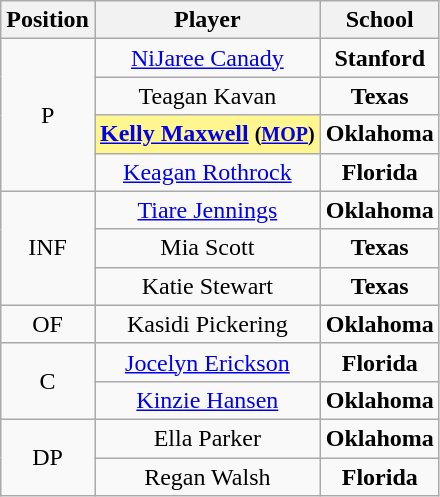<table class="wikitable" style=text-align:center>
<tr>
<th>Position</th>
<th>Player</th>
<th>School</th>
</tr>
<tr>
<td rowspan=4>P</td>
<td><a href='#'>NiJaree Canady</a></td>
<td style=><strong>Stanford</strong></td>
</tr>
<tr>
<td>Teagan Kavan</td>
<td style=><strong>Texas</strong></td>
</tr>
<tr>
<td style="background:#fff68f"><strong><a href='#'>Kelly Maxwell</a> <small>(<a href='#'>MOP</a>)</small></strong></td>
<td style=><strong>Oklahoma</strong></td>
</tr>
<tr>
<td><a href='#'>Keagan Rothrock</a></td>
<td style=><strong>Florida</strong></td>
</tr>
<tr>
<td rowspan=3>INF</td>
<td><a href='#'>Tiare Jennings</a></td>
<td style=><strong>Oklahoma</strong></td>
</tr>
<tr>
<td>Mia Scott</td>
<td style=><strong>Texas</strong></td>
</tr>
<tr>
<td>Katie Stewart</td>
<td style=><strong>Texas</strong></td>
</tr>
<tr>
<td rowspan=1>OF</td>
<td>Kasidi Pickering</td>
<td style=><strong>Oklahoma</strong></td>
</tr>
<tr>
<td rowspan=2>C</td>
<td><a href='#'>Jocelyn Erickson</a></td>
<td style=><strong>Florida</strong></td>
</tr>
<tr>
<td><a href='#'>Kinzie Hansen</a></td>
<td style=><strong>Oklahoma</strong></td>
</tr>
<tr>
<td rowspan=2>DP</td>
<td>Ella Parker</td>
<td style=><strong>Oklahoma</strong></td>
</tr>
<tr>
<td>Regan Walsh</td>
<td style=><strong>Florida</strong></td>
</tr>
</table>
